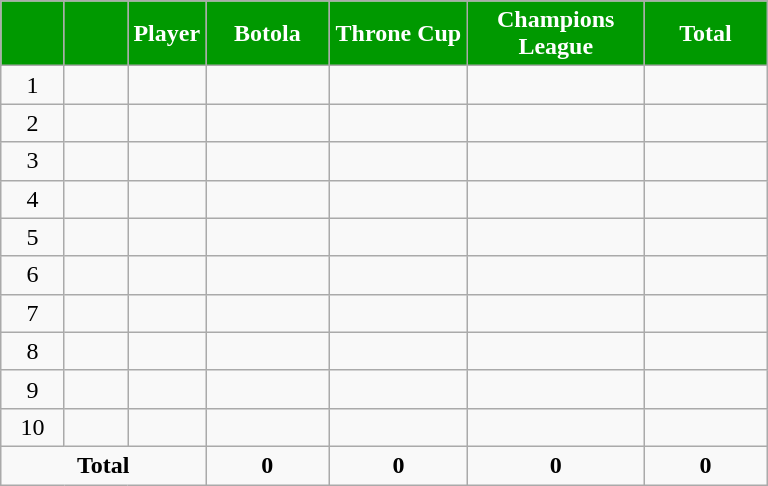<table class="wikitable sortable" style="text-align:center">
<tr>
<th style="background:#009900; color:white; width:35px;"></th>
<th style="background:#009900; color:white; width:35px;"></th>
<th style="background:#009900; color:white;">Player</th>
<th style="background:#009900; color:white; width:75px;">Botola</th>
<th style="background:#009900; color:white; width:85px;">Throne Cup</th>
<th style="background:#009900; color:white; width:110px;">Champions League</th>
<th style="background:#009900; color:white; width:75px;">Total</th>
</tr>
<tr>
<td rowspan="-">1</td>
<td></td>
<td style="text-align:left;"></td>
<td rowspan="-"></td>
<td rowspan="-"></td>
<td rowspan="-"></td>
<td rowspan="-"></td>
</tr>
<tr>
<td rowspan="-">2</td>
<td></td>
<td style="text-align:left;"></td>
<td rowspan="-"></td>
<td rowspan="-"></td>
<td rowspan="-"></td>
<td rowspan="-"></td>
</tr>
<tr>
<td rowspan="-">3</td>
<td></td>
<td style="text-align:left;"></td>
<td rowspan="-"></td>
<td rowspan="-"></td>
<td rowspan="-"></td>
<td rowspan="-"></td>
</tr>
<tr>
<td rowspan="-">4</td>
<td></td>
<td style="text-align:left;"></td>
<td rowspan="-"></td>
<td rowspan="-"></td>
<td rowspan="-"></td>
<td rowspan="-"></td>
</tr>
<tr>
<td rowspan="-">5</td>
<td></td>
<td style="text-align:left;"></td>
<td rowspan="-"></td>
<td rowspan="-"></td>
<td rowspan="-"></td>
<td rowspan="-"></td>
</tr>
<tr>
<td rowspan="-">6</td>
<td></td>
<td style="text-align:left;"></td>
<td></td>
<td></td>
<td></td>
<td></td>
</tr>
<tr>
<td rowspan="-">7</td>
<td></td>
<td style="text-align:left;"></td>
<td rowspan="-"></td>
<td rowspan="-"></td>
<td rowspan="-"></td>
<td rowspan="-"></td>
</tr>
<tr>
<td>8</td>
<td></td>
<td style="text-align:left;"></td>
<td></td>
<td></td>
<td></td>
<td></td>
</tr>
<tr>
<td>9</td>
<td></td>
<td style="text-align:left;"></td>
<td></td>
<td></td>
<td></td>
<td></td>
</tr>
<tr>
<td>10</td>
<td></td>
<td style="text-align:left;"></td>
<td></td>
<td></td>
<td></td>
<td></td>
</tr>
<tr class="sortbottom">
<td colspan="3"><strong>Total</strong></td>
<td rowspan="-"><strong>0</strong></td>
<td rowspan="-"><strong>0</strong></td>
<td rowspan="-"><strong>0</strong></td>
<td rowspan="-"><strong>0</strong></td>
</tr>
</table>
